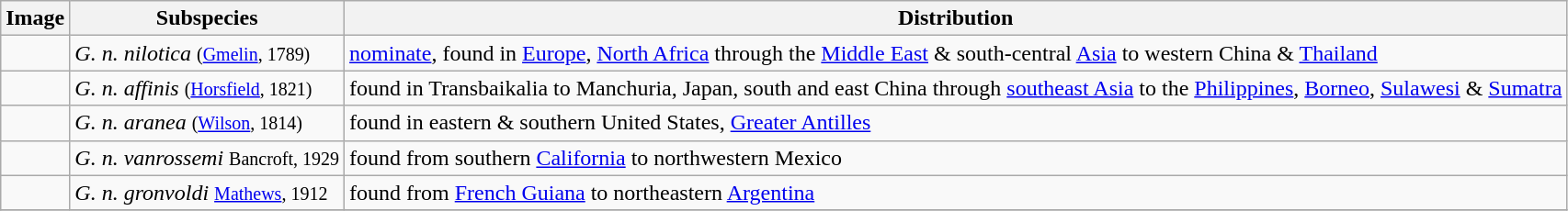<table class="wikitable ">
<tr>
<th>Image</th>
<th>Subspecies</th>
<th>Distribution</th>
</tr>
<tr>
<td></td>
<td><em>G. n. nilotica</em> <small>(<a href='#'>Gmelin</a>, 1789)</small></td>
<td><a href='#'>nominate</a>, found in <a href='#'>Europe</a>, <a href='#'>North Africa</a> through the <a href='#'>Middle East</a> & south-central <a href='#'>Asia</a> to western China & <a href='#'>Thailand</a></td>
</tr>
<tr>
<td></td>
<td><em>G. n. affinis</em> <small>(<a href='#'>Horsfield</a>, 1821)</small></td>
<td>found in Transbaikalia to Manchuria, Japan, south and east China through <a href='#'>southeast Asia</a> to the <a href='#'>Philippines</a>, <a href='#'>Borneo</a>, <a href='#'>Sulawesi</a> & <a href='#'>Sumatra</a></td>
</tr>
<tr>
<td></td>
<td><em>G. n. aranea</em> <small>(<a href='#'>Wilson</a>, 1814)</small></td>
<td>found in eastern & southern United States, <a href='#'>Greater Antilles</a></td>
</tr>
<tr>
<td></td>
<td><em>G. n. vanrossemi</em> <small>Bancroft, 1929</small></td>
<td>found from southern <a href='#'>California</a> to northwestern Mexico</td>
</tr>
<tr>
<td></td>
<td><em>G. n. gronvoldi</em> <small><a href='#'>Mathews</a>, 1912</small></td>
<td>found from <a href='#'>French Guiana</a> to northeastern <a href='#'>Argentina</a></td>
</tr>
<tr>
</tr>
</table>
